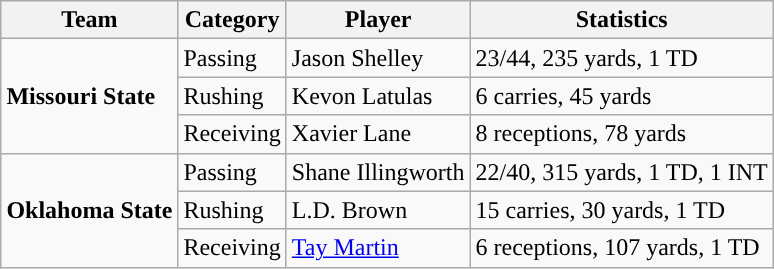<table class="wikitable" style="float: right;">
<tr>
<th>Team</th>
<th>Category</th>
<th>Player</th>
<th>Statistics</th>
</tr>
<tr>
<td rowspan=3><strong>Missouri State</strong></td>
<td>Passing</td>
<td>Jason Shelley</td>
<td>23/44, 235 yards, 1 TD</td>
</tr>
<tr>
<td>Rushing</td>
<td>Kevon Latulas</td>
<td>6 carries, 45 yards</td>
</tr>
<tr>
<td>Receiving</td>
<td>Xavier Lane</td>
<td>8 receptions, 78 yards</td>
</tr>
<tr>
<td rowspan=3><strong>Oklahoma State</strong></td>
<td>Passing</td>
<td>Shane Illingworth</td>
<td>22/40, 315 yards, 1 TD, 1 INT</td>
</tr>
<tr>
<td>Rushing</td>
<td>L.D. Brown</td>
<td>15 carries, 30 yards, 1 TD</td>
</tr>
<tr>
<td>Receiving</td>
<td><a href='#'>Tay Martin</a></td>
<td>6 receptions, 107 yards, 1 TD</td>
</tr>
</table>
